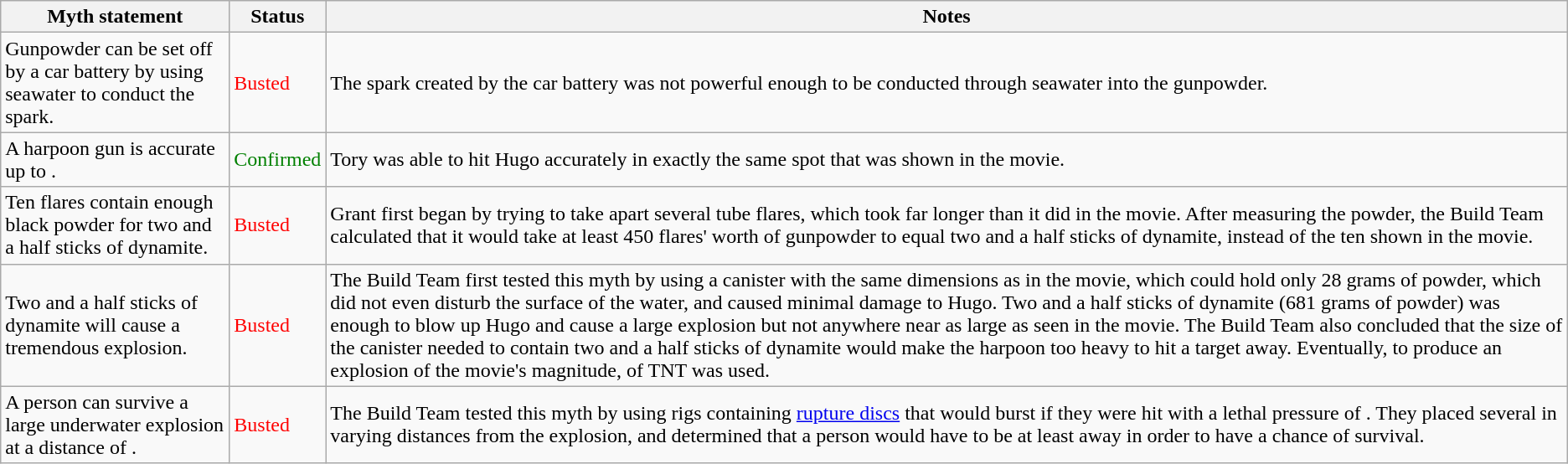<table class="wikitable plainrowheaders">
<tr>
<th>Myth statement</th>
<th>Status</th>
<th>Notes</th>
</tr>
<tr>
<td>Gunpowder can be set off by a car battery by using seawater to conduct the spark.</td>
<td style="color:red">Busted</td>
<td>The spark created by the car battery was not powerful enough to be conducted through seawater into the gunpowder.</td>
</tr>
<tr>
<td>A harpoon gun is accurate up to .</td>
<td style="color:green">Confirmed</td>
<td>Tory was able to hit Hugo accurately in exactly the same spot that was shown in the movie.</td>
</tr>
<tr>
<td>Ten flares contain enough black powder for two and a half sticks of dynamite.</td>
<td style="color:red">Busted</td>
<td>Grant first began by trying to take apart several tube flares, which took far longer than it did in the movie. After measuring the powder, the Build Team calculated that it would take at least 450 flares' worth of gunpowder to equal two and a half sticks of dynamite, instead of the ten shown in the movie.</td>
</tr>
<tr>
<td>Two and a half sticks of dynamite will cause a tremendous explosion.</td>
<td style="color:red">Busted</td>
<td>The Build Team first tested this myth by using a canister with the same dimensions as in the movie, which could hold only 28 grams of powder, which did not even disturb the surface of the water, and caused minimal damage to Hugo. Two and a half sticks of dynamite (681 grams of powder) was enough to blow up Hugo and cause a large explosion but not anywhere near as large as seen in the movie. The Build Team also concluded that the size of the canister needed to contain two and a half sticks of dynamite would make the harpoon too heavy to hit a target  away. Eventually, to produce an explosion of the movie's magnitude,  of TNT was used.</td>
</tr>
<tr>
<td>A person can survive a large underwater explosion at a distance of .</td>
<td style="color:red">Busted</td>
<td>The Build Team tested this myth by using rigs containing <a href='#'>rupture discs</a> that would burst if they were hit with a lethal pressure of . They placed several in varying distances from the explosion, and determined that a person would have to be at least  away in order to have a chance of survival.</td>
</tr>
</table>
